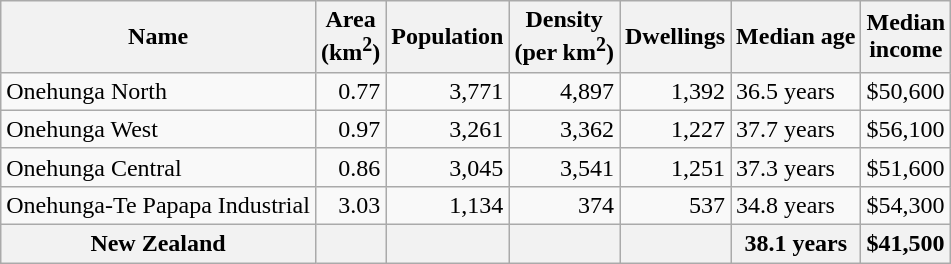<table class="wikitable">
<tr>
<th>Name</th>
<th>Area<br>(km<sup>2</sup>)</th>
<th>Population</th>
<th>Density<br>(per km<sup>2</sup>)</th>
<th>Dwellings</th>
<th>Median age</th>
<th>Median<br>income</th>
</tr>
<tr>
<td>Onehunga North</td>
<td style="text-align:right;">0.77</td>
<td style="text-align:right;">3,771</td>
<td style="text-align:right;">4,897</td>
<td style="text-align:right;">1,392</td>
<td>36.5 years</td>
<td>$50,600</td>
</tr>
<tr>
<td>Onehunga West</td>
<td style="text-align:right;">0.97</td>
<td style="text-align:right;">3,261</td>
<td style="text-align:right;">3,362</td>
<td style="text-align:right;">1,227</td>
<td>37.7 years</td>
<td>$56,100</td>
</tr>
<tr>
<td>Onehunga Central</td>
<td style="text-align:right;">0.86</td>
<td style="text-align:right;">3,045</td>
<td style="text-align:right;">3,541</td>
<td style="text-align:right;">1,251</td>
<td>37.3 years</td>
<td>$51,600</td>
</tr>
<tr>
<td>Onehunga-Te Papapa Industrial</td>
<td style="text-align:right;">3.03</td>
<td style="text-align:right;">1,134</td>
<td style="text-align:right;">374</td>
<td style="text-align:right;">537</td>
<td>34.8 years</td>
<td>$54,300</td>
</tr>
<tr>
<th>New Zealand</th>
<th></th>
<th></th>
<th></th>
<th></th>
<th>38.1 years</th>
<th style="text-align:left;">$41,500</th>
</tr>
</table>
